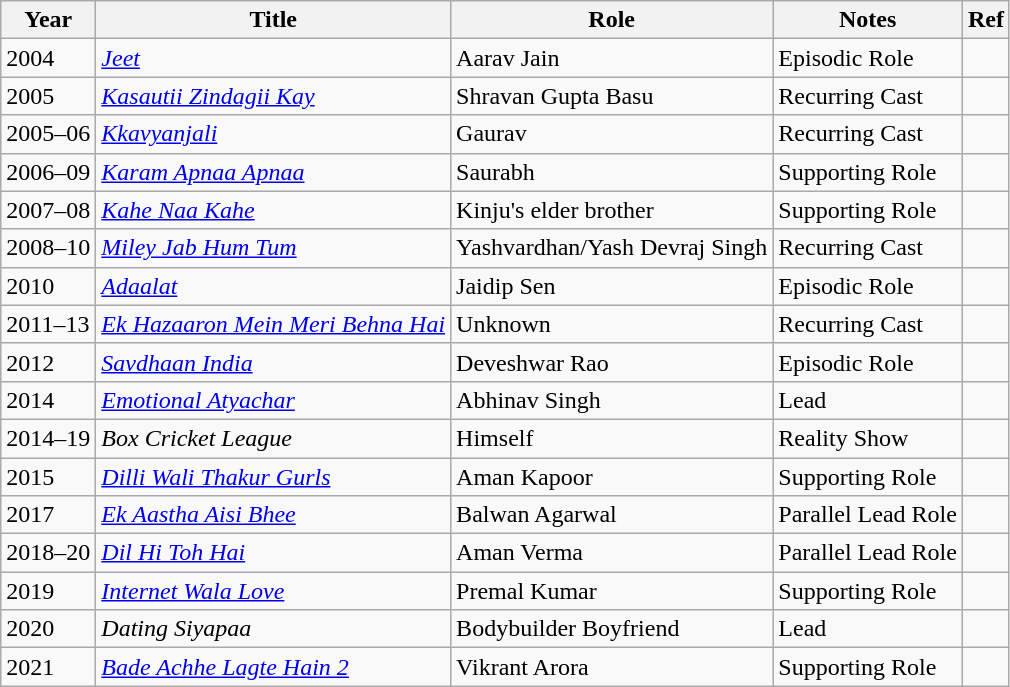<table class="wikitable">
<tr>
<th>Year</th>
<th>Title</th>
<th>Role</th>
<th>Notes</th>
<th>Ref</th>
</tr>
<tr>
<td>2004</td>
<td><em><a href='#'>Jeet</a></em></td>
<td>Aarav Jain</td>
<td>Episodic Role</td>
<td></td>
</tr>
<tr>
<td>2005</td>
<td><em><a href='#'>Kasautii Zindagii Kay</a></em></td>
<td>Shravan Gupta Basu</td>
<td>Recurring Cast</td>
<td></td>
</tr>
<tr>
<td>2005–06</td>
<td><em><a href='#'>Kkavyanjali</a></em></td>
<td>Gaurav</td>
<td>Recurring Cast</td>
<td></td>
</tr>
<tr>
<td>2006–09</td>
<td><em><a href='#'>Karam Apnaa Apnaa</a></em></td>
<td>Saurabh</td>
<td>Supporting Role</td>
<td></td>
</tr>
<tr>
<td>2007–08</td>
<td><em><a href='#'>Kahe Naa Kahe</a></em></td>
<td>Kinju's elder brother</td>
<td>Supporting Role</td>
<td></td>
</tr>
<tr>
<td>2008–10</td>
<td><em><a href='#'>Miley Jab Hum Tum</a></em></td>
<td>Yashvardhan/Yash Devraj Singh</td>
<td>Recurring Cast</td>
<td></td>
</tr>
<tr>
<td>2010</td>
<td><em><a href='#'>Adaalat</a></em></td>
<td>Jaidip Sen</td>
<td>Episodic Role</td>
<td></td>
</tr>
<tr>
<td>2011–13</td>
<td><em><a href='#'>Ek Hazaaron Mein Meri Behna Hai</a></em></td>
<td>Unknown</td>
<td>Recurring Cast</td>
<td></td>
</tr>
<tr>
<td>2012</td>
<td><em><a href='#'>Savdhaan India</a></em></td>
<td>Deveshwar Rao</td>
<td>Episodic Role</td>
<td></td>
</tr>
<tr>
<td>2014</td>
<td><em><a href='#'>Emotional Atyachar</a></em></td>
<td>Abhinav Singh</td>
<td>Lead</td>
<td></td>
</tr>
<tr>
<td>2014–19</td>
<td><em>Box Cricket League</em></td>
<td>Himself</td>
<td>Reality Show</td>
<td></td>
</tr>
<tr>
<td>2015</td>
<td><em><a href='#'>Dilli Wali Thakur Gurls</a></em></td>
<td>Aman Kapoor</td>
<td>Supporting Role</td>
<td></td>
</tr>
<tr>
<td>2017</td>
<td><em><a href='#'>Ek Aastha Aisi Bhee</a></em></td>
<td>Balwan Agarwal</td>
<td>Parallel Lead Role</td>
<td></td>
</tr>
<tr>
<td>2018–20</td>
<td><em><a href='#'>Dil Hi Toh Hai</a></em></td>
<td>Aman Verma</td>
<td>Parallel Lead Role</td>
<td></td>
</tr>
<tr>
<td>2019</td>
<td><em><a href='#'>Internet Wala Love</a></em></td>
<td>Premal Kumar</td>
<td>Supporting Role</td>
<td></td>
</tr>
<tr>
<td>2020</td>
<td><em>Dating Siyapaa</em></td>
<td>Bodybuilder Boyfriend</td>
<td>Lead</td>
<td></td>
</tr>
<tr>
<td>2021</td>
<td><em><a href='#'>Bade Achhe Lagte Hain 2</a></em></td>
<td>Vikrant Arora</td>
<td>Supporting Role</td>
<td></td>
</tr>
</table>
